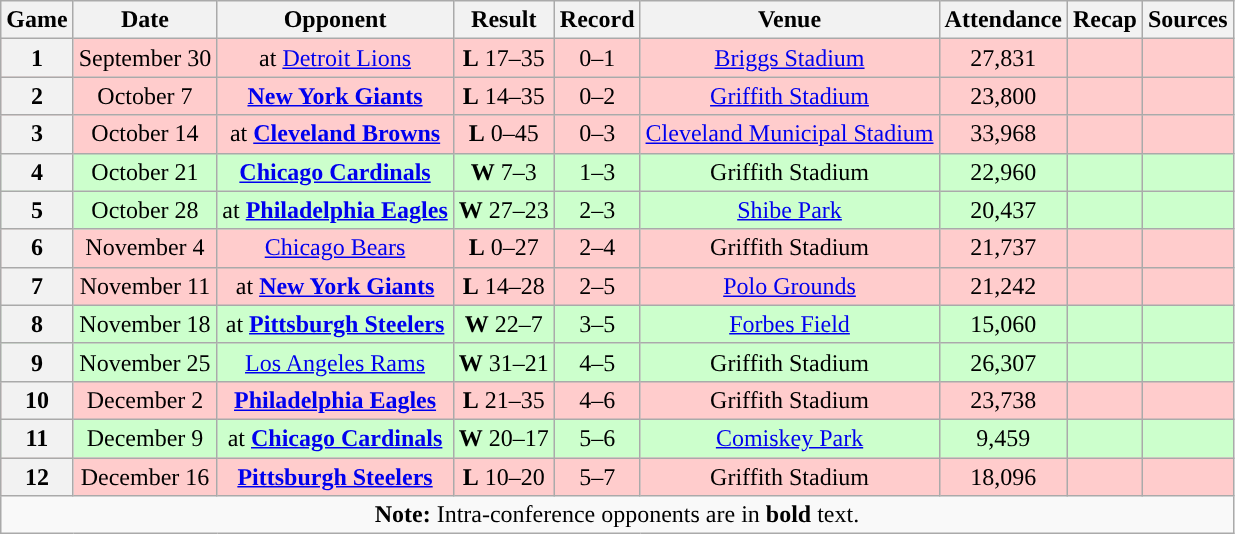<table class="wikitable" style="text-align:center">
<tr>
<th>Game</th>
<th>Date</th>
<th>Opponent</th>
<th>Result</th>
<th>Record</th>
<th>Venue</th>
<th>Attendance</th>
<th>Recap</th>
<th>Sources</th>
</tr>
<tr style="background:#fcc">
<th>1</th>
<td>September 30</td>
<td>at <a href='#'>Detroit Lions</a></td>
<td><strong>L</strong> 17–35</td>
<td>0–1</td>
<td><a href='#'>Briggs Stadium</a></td>
<td>27,831</td>
<td></td>
<td></td>
</tr>
<tr style="background:#fcc">
<th>2</th>
<td>October 7</td>
<td><strong><a href='#'>New York Giants</a></strong></td>
<td><strong>L</strong> 14–35</td>
<td>0–2</td>
<td><a href='#'>Griffith Stadium</a></td>
<td>23,800</td>
<td></td>
<td></td>
</tr>
<tr style="background:#fcc">
<th>3</th>
<td>October 14</td>
<td>at <strong><a href='#'>Cleveland Browns</a></strong></td>
<td><strong>L</strong> 0–45</td>
<td>0–3</td>
<td><a href='#'>Cleveland Municipal Stadium</a></td>
<td>33,968</td>
<td></td>
<td></td>
</tr>
<tr style="background:#cfc">
<th>4</th>
<td>October 21</td>
<td><strong><a href='#'>Chicago Cardinals</a></strong></td>
<td><strong>W</strong> 7–3</td>
<td>1–3</td>
<td>Griffith Stadium</td>
<td>22,960</td>
<td></td>
<td></td>
</tr>
<tr style="background:#cfc">
<th>5</th>
<td>October 28</td>
<td>at <strong><a href='#'>Philadelphia Eagles</a></strong></td>
<td><strong>W</strong> 27–23</td>
<td>2–3</td>
<td><a href='#'>Shibe Park</a></td>
<td>20,437</td>
<td></td>
<td></td>
</tr>
<tr style="background:#fcc">
<th>6</th>
<td>November 4</td>
<td><a href='#'>Chicago Bears</a></td>
<td><strong>L</strong> 0–27</td>
<td>2–4</td>
<td>Griffith Stadium</td>
<td>21,737</td>
<td></td>
<td></td>
</tr>
<tr style="background:#fcc">
<th>7</th>
<td>November 11</td>
<td>at <strong><a href='#'>New York Giants</a></strong></td>
<td><strong>L</strong> 14–28</td>
<td>2–5</td>
<td><a href='#'>Polo Grounds</a></td>
<td>21,242</td>
<td></td>
<td></td>
</tr>
<tr style="background:#cfc">
<th>8</th>
<td>November 18</td>
<td>at <strong><a href='#'>Pittsburgh Steelers</a></strong></td>
<td><strong>W</strong> 22–7</td>
<td>3–5</td>
<td><a href='#'>Forbes Field</a></td>
<td>15,060</td>
<td></td>
<td></td>
</tr>
<tr style="background:#cfc">
<th>9</th>
<td>November 25</td>
<td><a href='#'>Los Angeles Rams</a></td>
<td><strong>W</strong> 31–21</td>
<td>4–5</td>
<td>Griffith Stadium</td>
<td>26,307</td>
<td></td>
<td></td>
</tr>
<tr style="background:#fcc">
<th>10</th>
<td>December 2</td>
<td><strong><a href='#'>Philadelphia Eagles</a></strong></td>
<td><strong>L</strong> 21–35</td>
<td>4–6</td>
<td>Griffith Stadium</td>
<td>23,738</td>
<td></td>
<td></td>
</tr>
<tr style="background:#cfc">
<th>11</th>
<td>December 9</td>
<td>at <strong><a href='#'>Chicago Cardinals</a></strong></td>
<td><strong>W</strong> 20–17</td>
<td>5–6</td>
<td><a href='#'>Comiskey Park</a></td>
<td>9,459</td>
<td></td>
<td></td>
</tr>
<tr style="background:#fcc">
<th>12</th>
<td>December 16</td>
<td><strong><a href='#'>Pittsburgh Steelers</a></strong></td>
<td><strong>L</strong> 10–20</td>
<td>5–7</td>
<td>Griffith Stadium</td>
<td>18,096</td>
<td></td>
<td></td>
</tr>
<tr>
<td colspan="10"><strong>Note:</strong> Intra-conference opponents are in <strong>bold</strong> text.</td>
</tr>
</table>
